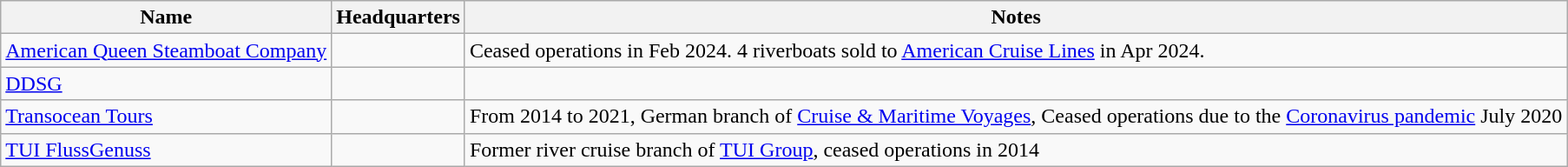<table class="wikitable sortable">
<tr>
<th>Name</th>
<th>Headquarters</th>
<th>Notes</th>
</tr>
<tr>
<td><a href='#'>American Queen Steamboat Company</a></td>
<td></td>
<td>Ceased operations in Feb 2024. 4 riverboats sold to <a href='#'>American Cruise Lines</a> in Apr 2024. </td>
</tr>
<tr>
<td><a href='#'>DDSG</a></td>
<td></td>
<td></td>
</tr>
<tr>
<td><a href='#'>Transocean Tours</a></td>
<td></td>
<td>From 2014 to 2021, German branch of <a href='#'>Cruise & Maritime Voyages</a>, Ceased operations due to the <a href='#'>Coronavirus pandemic</a> July 2020</td>
</tr>
<tr>
<td><a href='#'>TUI FlussGenuss</a></td>
<td></td>
<td>Former river cruise branch of <a href='#'>TUI Group</a>, ceased operations in 2014</td>
</tr>
</table>
